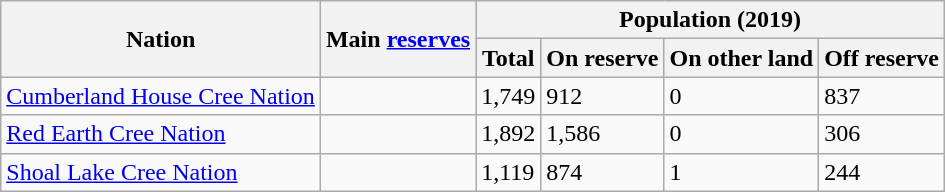<table class="wikitable sortable">
<tr>
<th rowspan="2">Nation</th>
<th rowspan="2" class=unsortable>Main <a href='#'>reserves</a></th>
<th colspan="4">Population (2019)</th>
</tr>
<tr>
<th>Total</th>
<th>On reserve</th>
<th>On other land</th>
<th>Off reserve</th>
</tr>
<tr>
<td><a href='#'>Cumberland House Cree Nation</a></td>
<td></td>
<td>1,749</td>
<td>912</td>
<td>0</td>
<td>837</td>
</tr>
<tr>
<td><a href='#'>Red Earth Cree Nation</a></td>
<td></td>
<td>1,892</td>
<td>1,586</td>
<td>0</td>
<td>306</td>
</tr>
<tr>
<td><a href='#'>Shoal Lake Cree Nation</a></td>
<td></td>
<td>1,119</td>
<td>874</td>
<td>1</td>
<td>244</td>
</tr>
</table>
